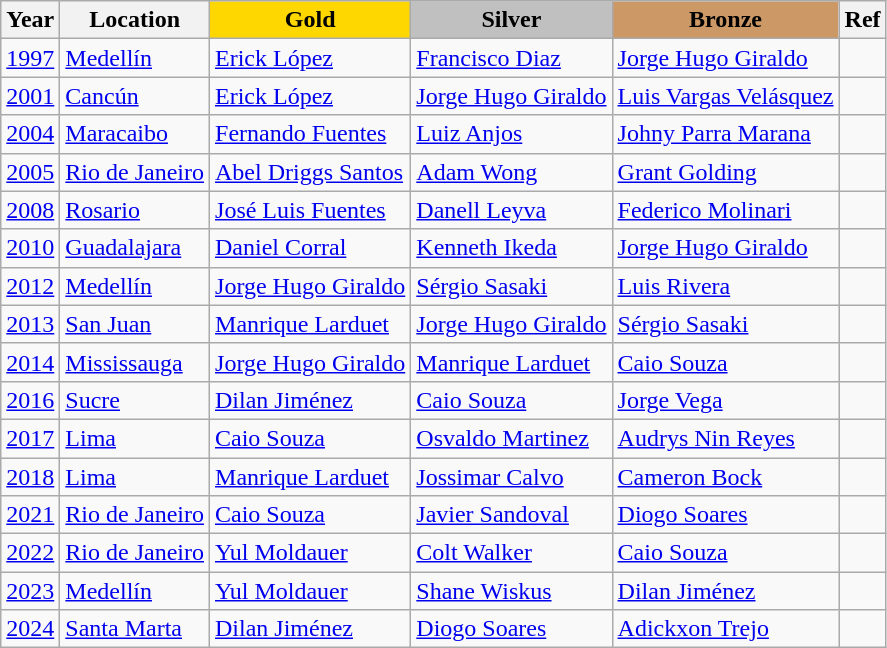<table class="wikitable">
<tr>
<th>Year</th>
<th>Location</th>
<th style="background-color:gold;">Gold</th>
<th style="background-color:silver;">Silver</th>
<th style="background-color:#cc9966;">Bronze</th>
<th>Ref</th>
</tr>
<tr>
<td><a href='#'>1997</a></td>
<td> <a href='#'>Medellín</a></td>
<td> <a href='#'>Erick López</a></td>
<td> <a href='#'>Francisco Diaz</a></td>
<td> <a href='#'>Jorge Hugo Giraldo</a></td>
</tr>
<tr>
<td><a href='#'>2001</a></td>
<td> <a href='#'>Cancún</a></td>
<td> <a href='#'>Erick López</a></td>
<td> <a href='#'>Jorge Hugo Giraldo</a></td>
<td> <a href='#'>Luis Vargas Velásquez</a></td>
<td></td>
</tr>
<tr>
<td><a href='#'>2004</a></td>
<td> <a href='#'>Maracaibo</a></td>
<td> <a href='#'>Fernando Fuentes</a></td>
<td> <a href='#'>Luiz Anjos</a></td>
<td> <a href='#'>Johny Parra Marana</a></td>
</tr>
<tr>
<td><a href='#'>2005</a></td>
<td> <a href='#'>Rio de Janeiro</a></td>
<td> <a href='#'>Abel Driggs Santos</a></td>
<td> <a href='#'>Adam Wong</a></td>
<td> <a href='#'>Grant Golding</a></td>
<td></td>
</tr>
<tr>
<td><a href='#'>2008</a></td>
<td> <a href='#'>Rosario</a></td>
<td> <a href='#'>José Luis Fuentes</a></td>
<td> <a href='#'>Danell Leyva</a></td>
<td> <a href='#'>Federico Molinari</a></td>
<td></td>
</tr>
<tr>
<td><a href='#'>2010</a></td>
<td> <a href='#'>Guadalajara</a></td>
<td> <a href='#'>Daniel Corral</a></td>
<td> <a href='#'>Kenneth Ikeda</a></td>
<td> <a href='#'>Jorge Hugo Giraldo</a></td>
<td></td>
</tr>
<tr>
<td><a href='#'>2012</a></td>
<td> <a href='#'>Medellín</a></td>
<td> <a href='#'>Jorge Hugo Giraldo</a></td>
<td> <a href='#'>Sérgio Sasaki</a></td>
<td> <a href='#'>Luis Rivera</a></td>
<td></td>
</tr>
<tr>
<td><a href='#'>2013</a></td>
<td> <a href='#'>San Juan</a></td>
<td> <a href='#'>Manrique Larduet</a></td>
<td> <a href='#'>Jorge Hugo Giraldo</a></td>
<td> <a href='#'>Sérgio Sasaki</a></td>
<td></td>
</tr>
<tr>
<td><a href='#'>2014</a></td>
<td> <a href='#'>Mississauga</a></td>
<td> <a href='#'>Jorge Hugo Giraldo</a></td>
<td> <a href='#'>Manrique Larduet</a></td>
<td> <a href='#'>Caio Souza</a></td>
<td></td>
</tr>
<tr>
<td><a href='#'>2016</a></td>
<td> <a href='#'>Sucre</a></td>
<td> <a href='#'>Dilan Jiménez</a></td>
<td> <a href='#'>Caio Souza</a></td>
<td> <a href='#'>Jorge Vega</a></td>
<td></td>
</tr>
<tr>
<td><a href='#'>2017</a></td>
<td> <a href='#'>Lima</a></td>
<td> <a href='#'>Caio Souza</a></td>
<td> <a href='#'>Osvaldo Martinez</a></td>
<td> <a href='#'>Audrys Nin Reyes</a></td>
<td></td>
</tr>
<tr>
<td><a href='#'>2018</a></td>
<td> <a href='#'>Lima</a></td>
<td> <a href='#'>Manrique Larduet</a></td>
<td> <a href='#'>Jossimar Calvo</a></td>
<td> <a href='#'>Cameron Bock</a></td>
<td></td>
</tr>
<tr>
<td><a href='#'>2021</a></td>
<td> <a href='#'>Rio de Janeiro</a></td>
<td> <a href='#'>Caio Souza</a></td>
<td> <a href='#'>Javier Sandoval</a></td>
<td> <a href='#'>Diogo Soares</a></td>
<td></td>
</tr>
<tr>
<td><a href='#'>2022</a></td>
<td> <a href='#'>Rio de Janeiro</a></td>
<td> <a href='#'>Yul Moldauer</a></td>
<td> <a href='#'>Colt Walker</a></td>
<td> <a href='#'>Caio Souza</a></td>
<td></td>
</tr>
<tr>
<td><a href='#'>2023</a></td>
<td> <a href='#'>Medellín</a></td>
<td> <a href='#'>Yul Moldauer</a></td>
<td> <a href='#'>Shane Wiskus</a></td>
<td> <a href='#'>Dilan Jiménez</a></td>
<td></td>
</tr>
<tr>
<td><a href='#'>2024</a></td>
<td> <a href='#'>Santa Marta</a></td>
<td> <a href='#'>Dilan Jiménez</a></td>
<td> <a href='#'>Diogo Soares</a></td>
<td> <a href='#'>Adickxon Trejo</a></td>
<td></td>
</tr>
</table>
